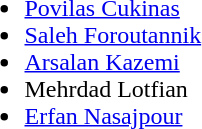<table>
<tr style="vertical-align: top;">
<td><br><ul><li> <a href='#'>Povilas Cukinas</a></li><li> <a href='#'>Saleh Foroutannik</a></li><li> <a href='#'>Arsalan Kazemi</a></li><li> Mehrdad Lotfian</li><li> <a href='#'>Erfan Nasajpour</a></li></ul></td>
</tr>
</table>
